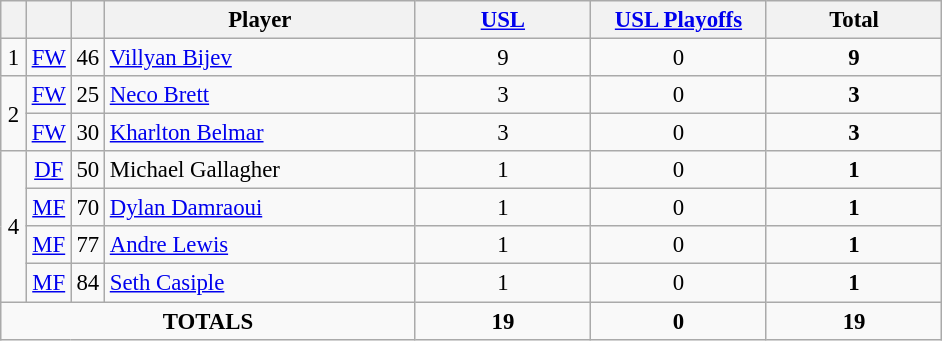<table class="wikitable sortable" style="font-size: 95%; text-align: center;">
<tr>
<th width=10></th>
<th width=10></th>
<th width=10></th>
<th width=200>Player</th>
<th width=110><a href='#'>USL</a></th>
<th width=110><a href='#'>USL Playoffs</a></th>
<th width=110>Total</th>
</tr>
<tr>
<td>1</td>
<td><a href='#'>FW</a></td>
<td>46</td>
<td align="left"> <a href='#'>Villyan Bijev</a></td>
<td>9</td>
<td>0</td>
<td><strong>9</strong></td>
</tr>
<tr>
<td rowspan="2">2</td>
<td><a href='#'>FW</a></td>
<td>25</td>
<td align="left"> <a href='#'>Neco Brett</a></td>
<td>3</td>
<td>0</td>
<td><strong>3</strong></td>
</tr>
<tr>
<td><a href='#'>FW</a></td>
<td>30</td>
<td align="left"> <a href='#'>Kharlton Belmar</a></td>
<td>3</td>
<td>0</td>
<td><strong>3</strong></td>
</tr>
<tr>
<td rowspan="4">4</td>
<td><a href='#'>DF</a></td>
<td>50</td>
<td align="left"> Michael Gallagher</td>
<td>1</td>
<td>0</td>
<td><strong>1</strong></td>
</tr>
<tr>
<td><a href='#'>MF</a></td>
<td>70</td>
<td align="left"> <a href='#'>Dylan Damraoui</a></td>
<td>1</td>
<td>0</td>
<td><strong>1</strong></td>
</tr>
<tr>
<td><a href='#'>MF</a></td>
<td>77</td>
<td align="left"> <a href='#'>Andre Lewis</a></td>
<td>1</td>
<td>0</td>
<td><strong>1</strong></td>
</tr>
<tr>
<td><a href='#'>MF</a></td>
<td>84</td>
<td align="left"> <a href='#'>Seth Casiple</a></td>
<td>1</td>
<td>0</td>
<td><strong>1</strong></td>
</tr>
<tr>
<td colspan="4"><strong>TOTALS</strong></td>
<td><strong>19</strong></td>
<td><strong>0</strong></td>
<td><strong>19</strong></td>
</tr>
</table>
